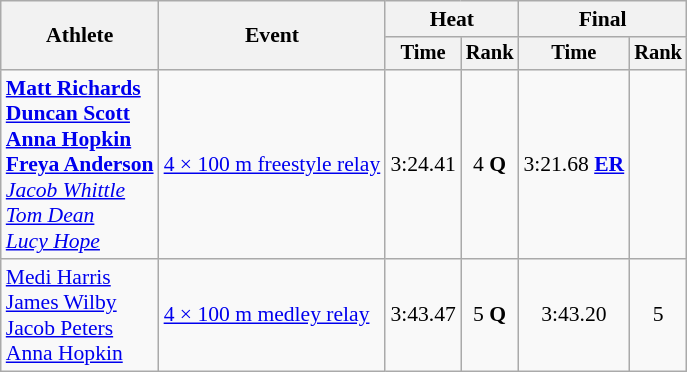<table class="wikitable" style="text-align:center; font-size:90%;">
<tr>
<th rowspan="2">Athlete</th>
<th rowspan="2">Event</th>
<th colspan="2">Heat</th>
<th colspan="2">Final</th>
</tr>
<tr style="font-size:95%">
<th>Time</th>
<th>Rank</th>
<th>Time</th>
<th>Rank</th>
</tr>
<tr>
<td align=left><strong><a href='#'>Matt Richards</a> <br><a href='#'>Duncan Scott</a> <br><a href='#'>Anna Hopkin</a> <br><a href='#'>Freya Anderson</a></strong> <br><em><a href='#'>Jacob Whittle</a> <br><a href='#'>Tom Dean</a> <br><a href='#'>Lucy Hope</a></em></td>
<td align=left><a href='#'>4 × 100 m freestyle relay</a></td>
<td>3:24.41</td>
<td>4 <strong>Q</strong></td>
<td>3:21.68  <strong><a href='#'>ER</a></strong></td>
<td></td>
</tr>
<tr>
<td align=left><a href='#'>Medi Harris</a> <br><a href='#'>James Wilby</a> <br><a href='#'>Jacob Peters</a> <br><a href='#'>Anna Hopkin</a></td>
<td align=left><a href='#'>4 × 100 m medley relay</a></td>
<td>3:43.47</td>
<td>5 <strong>Q</strong></td>
<td>3:43.20</td>
<td>5</td>
</tr>
</table>
